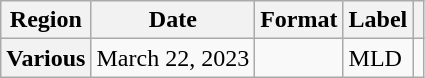<table class="wikitable plainrowheaders">
<tr>
<th scope="col">Region</th>
<th>Date</th>
<th>Format</th>
<th>Label</th>
<th></th>
</tr>
<tr>
<th scope="row">Various</th>
<td>March 22, 2023</td>
<td></td>
<td>MLD</td>
<td style="text-align:center"></td>
</tr>
</table>
